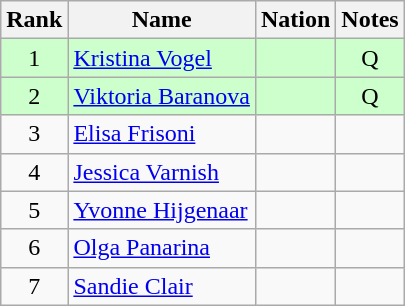<table class="wikitable sortable" style="text-align:center">
<tr>
<th>Rank</th>
<th>Name</th>
<th>Nation</th>
<th>Notes</th>
</tr>
<tr bgcolor=ccffcc>
<td>1</td>
<td align=left><a href='#'>Kristina Vogel</a></td>
<td align=left></td>
<td>Q</td>
</tr>
<tr bgcolor=ccffcc>
<td>2</td>
<td align=left><a href='#'>Viktoria Baranova</a></td>
<td align=left></td>
<td>Q</td>
</tr>
<tr>
<td>3</td>
<td align=left><a href='#'>Elisa Frisoni</a></td>
<td align=left></td>
<td></td>
</tr>
<tr>
<td>4</td>
<td align=left><a href='#'>Jessica Varnish</a></td>
<td align=left></td>
<td></td>
</tr>
<tr>
<td>5</td>
<td align=left><a href='#'>Yvonne Hijgenaar</a></td>
<td align=left></td>
<td></td>
</tr>
<tr>
<td>6</td>
<td align=left><a href='#'>Olga Panarina</a></td>
<td align=left></td>
<td></td>
</tr>
<tr>
<td>7</td>
<td align=left><a href='#'>Sandie Clair</a></td>
<td align=left></td>
<td></td>
</tr>
</table>
